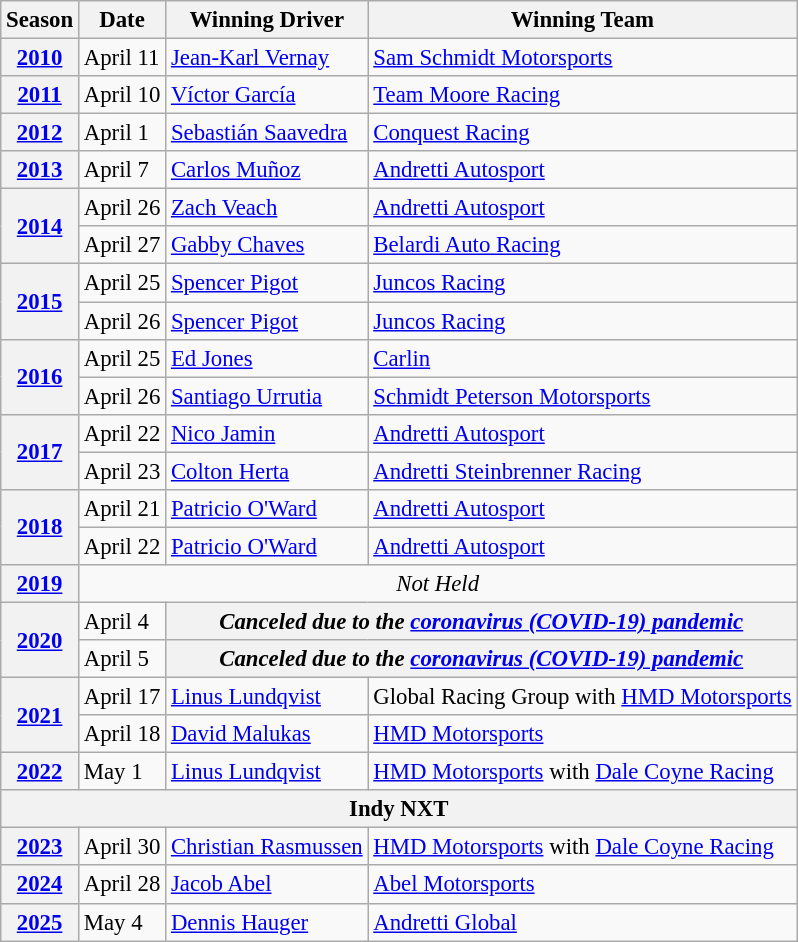<table class="wikitable" style="font-size: 95%;">
<tr>
<th>Season</th>
<th>Date</th>
<th>Winning Driver</th>
<th>Winning Team</th>
</tr>
<tr>
<th><a href='#'>2010</a></th>
<td>April 11</td>
<td> <a href='#'>Jean-Karl Vernay</a></td>
<td><a href='#'>Sam Schmidt Motorsports</a></td>
</tr>
<tr>
<th><a href='#'>2011</a></th>
<td>April 10</td>
<td> <a href='#'>Víctor García</a></td>
<td><a href='#'>Team Moore Racing</a></td>
</tr>
<tr>
<th><a href='#'>2012</a></th>
<td>April 1</td>
<td> <a href='#'>Sebastián Saavedra</a></td>
<td><a href='#'>Conquest Racing</a></td>
</tr>
<tr>
<th><a href='#'>2013</a></th>
<td>April 7</td>
<td> <a href='#'>Carlos Muñoz</a></td>
<td><a href='#'>Andretti Autosport</a></td>
</tr>
<tr>
<th rowspan=2><a href='#'>2014</a></th>
<td>April 26</td>
<td> <a href='#'>Zach Veach</a></td>
<td><a href='#'>Andretti Autosport</a></td>
</tr>
<tr>
<td>April 27</td>
<td> <a href='#'>Gabby Chaves</a></td>
<td><a href='#'>Belardi Auto Racing</a></td>
</tr>
<tr>
<th rowspan=2><a href='#'>2015</a></th>
<td>April 25</td>
<td> <a href='#'>Spencer Pigot</a></td>
<td><a href='#'>Juncos Racing</a></td>
</tr>
<tr>
<td>April 26</td>
<td> <a href='#'>Spencer Pigot</a></td>
<td><a href='#'>Juncos Racing</a></td>
</tr>
<tr>
<th rowspan=2><a href='#'>2016</a></th>
<td>April 25</td>
<td> <a href='#'>Ed Jones</a></td>
<td><a href='#'>Carlin</a></td>
</tr>
<tr>
<td>April 26</td>
<td> <a href='#'>Santiago Urrutia</a></td>
<td><a href='#'>Schmidt Peterson Motorsports</a></td>
</tr>
<tr>
<th rowspan=2><a href='#'>2017</a></th>
<td>April 22</td>
<td> <a href='#'>Nico Jamin</a></td>
<td><a href='#'>Andretti Autosport</a></td>
</tr>
<tr>
<td>April 23</td>
<td> <a href='#'>Colton Herta</a></td>
<td><a href='#'>Andretti Steinbrenner Racing</a></td>
</tr>
<tr>
<th rowspan="2"><a href='#'>2018</a></th>
<td>April 21</td>
<td> <a href='#'>Patricio O'Ward</a></td>
<td><a href='#'>Andretti Autosport</a></td>
</tr>
<tr>
<td>April 22</td>
<td> <a href='#'>Patricio O'Ward</a></td>
<td><a href='#'>Andretti Autosport</a></td>
</tr>
<tr>
<th><a href='#'>2019</a></th>
<td colspan="10" align=center><em>Not Held</em></td>
</tr>
<tr>
<th rowspan="2"><a href='#'>2020</a></th>
<td>April 4</td>
<th colspan=10><em>Canceled due to the <a href='#'>coronavirus (COVID-19) pandemic</a></em></th>
</tr>
<tr>
<td>April 5</td>
<th colspan=10><em>Canceled due to the <a href='#'>coronavirus (COVID-19) pandemic</a></em></th>
</tr>
<tr>
<th rowspan="2"><a href='#'>2021</a></th>
<td>April 17</td>
<td> <a href='#'>Linus Lundqvist</a></td>
<td>Global Racing Group with <a href='#'>HMD Motorsports</a></td>
</tr>
<tr>
<td>April 18</td>
<td> <a href='#'>David Malukas</a></td>
<td><a href='#'>HMD Motorsports</a></td>
</tr>
<tr>
<th><a href='#'>2022</a></th>
<td>May 1</td>
<td> <a href='#'>Linus Lundqvist</a></td>
<td><a href='#'>HMD Motorsports</a> with <a href='#'>Dale Coyne Racing</a></td>
</tr>
<tr>
<th colspan=4>Indy NXT</th>
</tr>
<tr>
<th><a href='#'>2023</a></th>
<td>April 30</td>
<td> <a href='#'>Christian Rasmussen</a></td>
<td><a href='#'>HMD Motorsports</a> with <a href='#'>Dale Coyne Racing</a></td>
</tr>
<tr>
<th><a href='#'>2024</a></th>
<td>April 28</td>
<td> <a href='#'>Jacob Abel</a></td>
<td><a href='#'>Abel Motorsports</a></td>
</tr>
<tr>
<th><a href='#'>2025</a></th>
<td>May 4</td>
<td> <a href='#'>Dennis Hauger</a></td>
<td><a href='#'>Andretti Global</a></td>
</tr>
</table>
